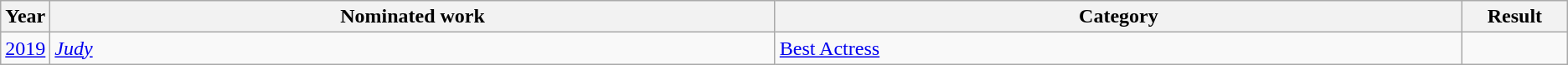<table class="wikitable sortable">
<tr>
<th scope="col" style="width:1em;">Year</th>
<th scope="col" style="width:39em;">Nominated work</th>
<th scope="col" style="width:37em;">Category</th>
<th scope="col" style="width:5em;">Result</th>
</tr>
<tr>
<td><a href='#'>2019</a></td>
<td><em><a href='#'>Judy</a></em></td>
<td><a href='#'>Best Actress</a></td>
<td></td>
</tr>
</table>
